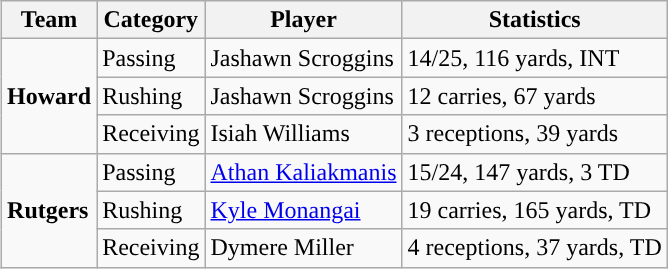<table class="wikitable" style="float: right;">
<tr>
<th>Team</th>
<th>Category</th>
<th>Player</th>
<th>Statistics</th>
</tr>
<tr>
<td rowspan=3><strong>Howard</strong></td>
<td>Passing</td>
<td>Jashawn Scroggins</td>
<td>14/25, 116 yards, INT</td>
</tr>
<tr>
<td>Rushing</td>
<td>Jashawn Scroggins</td>
<td>12 carries, 67 yards</td>
</tr>
<tr>
<td>Receiving</td>
<td>Isiah Williams</td>
<td>3 receptions, 39 yards</td>
</tr>
<tr>
<td rowspan=3><strong>Rutgers</strong></td>
<td>Passing</td>
<td><a href='#'>Athan Kaliakmanis</a></td>
<td>15/24, 147 yards, 3 TD</td>
</tr>
<tr>
<td>Rushing</td>
<td><a href='#'>Kyle Monangai</a></td>
<td>19 carries, 165 yards, TD</td>
</tr>
<tr>
<td>Receiving</td>
<td>Dymere Miller</td>
<td>4 receptions, 37 yards, TD</td>
</tr>
</table>
